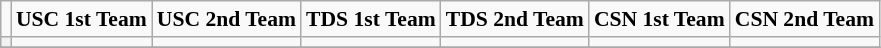<table class="wikitable" style="white-space:nowrap; font-size:90%;">
<tr>
<td></td>
<td><strong>USC 1st Team</strong></td>
<td><strong>USC 2nd Team</strong></td>
<td><strong>TDS 1st Team</strong></td>
<td><strong>TDS 2nd Team</strong></td>
<td><strong>CSN 1st Team</strong></td>
<td><strong>CSN 2nd Team</strong></td>
</tr>
<tr>
<th></th>
<td></td>
<td></td>
<td></td>
<td></td>
<td></td>
<td></td>
</tr>
<tr>
</tr>
</table>
